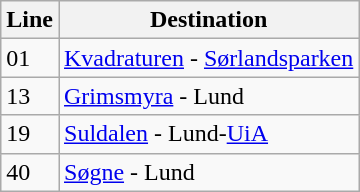<table class="wikitable sortable">
<tr>
<th>Line</th>
<th>Destination</th>
</tr>
<tr>
<td>01</td>
<td><a href='#'>Kvadraturen</a> - <a href='#'>Sørlandsparken</a></td>
</tr>
<tr>
<td>13</td>
<td><a href='#'>Grimsmyra</a> -  Lund</td>
</tr>
<tr>
<td>19</td>
<td><a href='#'>Suldalen</a> - Lund-<a href='#'>UiA</a></td>
</tr>
<tr>
<td>40</td>
<td><a href='#'>Søgne</a> - Lund</td>
</tr>
</table>
